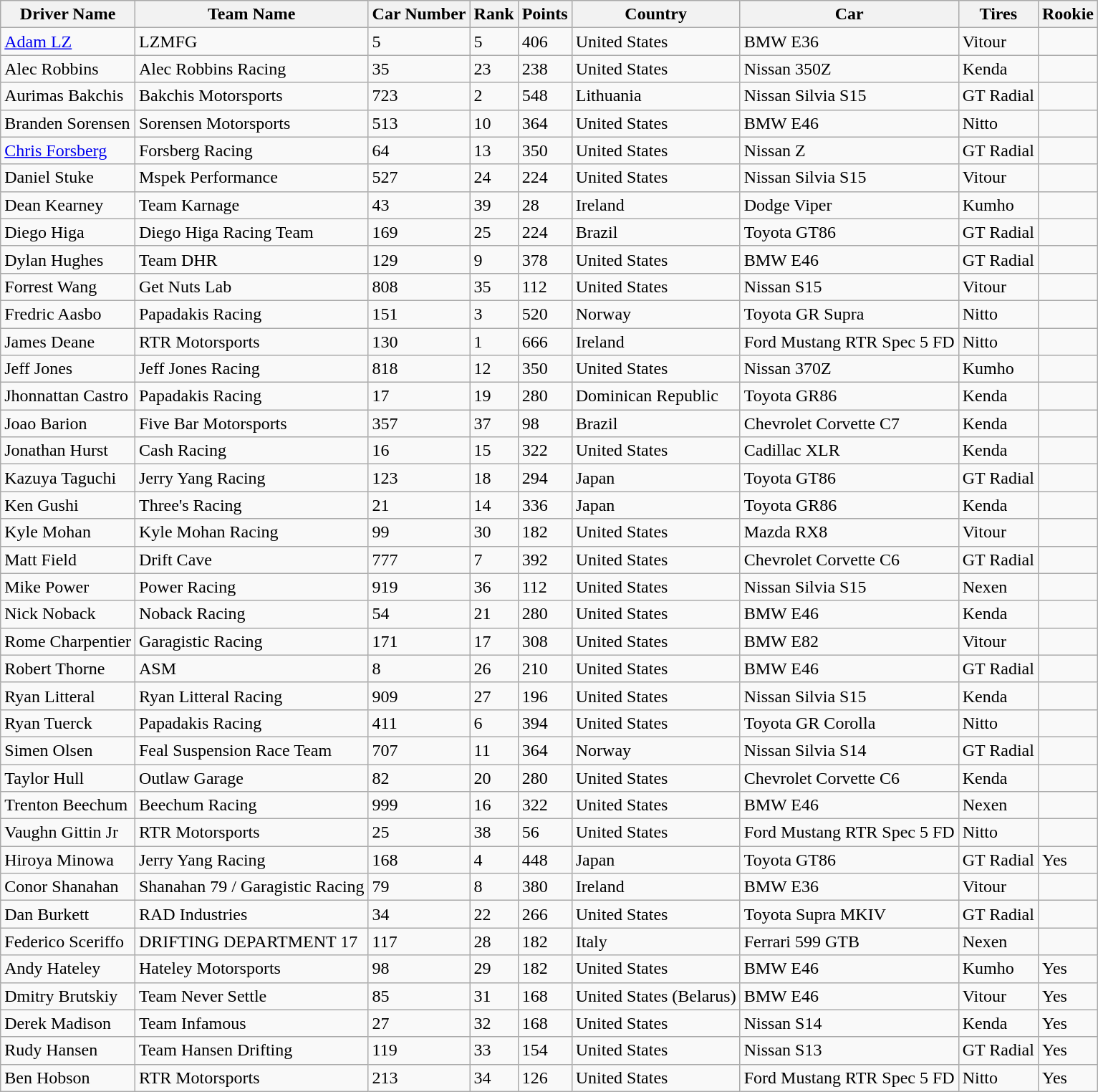<table class="wikitable mw-collapsible sortable">
<tr>
<th>Driver Name</th>
<th>Team Name</th>
<th>Car Number</th>
<th>Rank</th>
<th>Points</th>
<th>Country</th>
<th>Car</th>
<th>Tires</th>
<th>Rookie</th>
</tr>
<tr>
<td><a href='#'>Adam LZ</a></td>
<td>LZMFG</td>
<td>5</td>
<td>5</td>
<td>406</td>
<td>United States</td>
<td>BMW E36</td>
<td>Vitour</td>
<td></td>
</tr>
<tr>
<td>Alec Robbins</td>
<td>Alec Robbins Racing</td>
<td>35</td>
<td>23</td>
<td>238</td>
<td>United States</td>
<td>Nissan 350Z</td>
<td>Kenda</td>
<td></td>
</tr>
<tr>
<td>Aurimas Bakchis</td>
<td>Bakchis Motorsports</td>
<td>723</td>
<td>2</td>
<td>548</td>
<td>Lithuania</td>
<td>Nissan Silvia S15</td>
<td>GT Radial</td>
<td></td>
</tr>
<tr>
<td>Branden Sorensen</td>
<td>Sorensen Motorsports</td>
<td>513</td>
<td>10</td>
<td>364</td>
<td>United States</td>
<td>BMW E46</td>
<td>Nitto</td>
<td></td>
</tr>
<tr>
<td><a href='#'>Chris Forsberg</a></td>
<td>Forsberg Racing</td>
<td>64</td>
<td>13</td>
<td>350</td>
<td>United States</td>
<td>Nissan Z</td>
<td>GT Radial</td>
<td></td>
</tr>
<tr>
<td>Daniel Stuke</td>
<td>Mspek Performance</td>
<td>527</td>
<td>24</td>
<td>224</td>
<td>United States</td>
<td>Nissan Silvia S15</td>
<td>Vitour</td>
<td></td>
</tr>
<tr>
<td>Dean Kearney</td>
<td>Team Karnage</td>
<td>43</td>
<td>39</td>
<td>28</td>
<td>Ireland</td>
<td>Dodge Viper</td>
<td>Kumho</td>
<td></td>
</tr>
<tr>
<td>Diego Higa</td>
<td>Diego Higa Racing Team</td>
<td>169</td>
<td>25</td>
<td>224</td>
<td>Brazil</td>
<td>Toyota GT86</td>
<td>GT Radial</td>
<td></td>
</tr>
<tr>
<td>Dylan Hughes</td>
<td>Team DHR</td>
<td>129</td>
<td>9</td>
<td>378</td>
<td>United States</td>
<td>BMW E46</td>
<td>GT Radial</td>
<td></td>
</tr>
<tr>
<td>Forrest Wang</td>
<td>Get Nuts Lab</td>
<td>808</td>
<td>35</td>
<td>112</td>
<td>United States</td>
<td>Nissan S15</td>
<td>Vitour</td>
<td></td>
</tr>
<tr>
<td>Fredric Aasbo</td>
<td>Papadakis Racing</td>
<td>151</td>
<td>3</td>
<td>520</td>
<td>Norway</td>
<td>Toyota GR Supra</td>
<td>Nitto</td>
<td></td>
</tr>
<tr>
<td>James Deane</td>
<td>RTR Motorsports</td>
<td>130</td>
<td>1</td>
<td>666</td>
<td>Ireland</td>
<td>Ford Mustang RTR Spec 5 FD</td>
<td>Nitto</td>
<td></td>
</tr>
<tr>
<td>Jeff Jones</td>
<td>Jeff Jones Racing</td>
<td>818</td>
<td>12</td>
<td>350</td>
<td>United States</td>
<td>Nissan 370Z</td>
<td>Kumho</td>
<td></td>
</tr>
<tr>
<td>Jhonnattan Castro</td>
<td>Papadakis Racing</td>
<td>17</td>
<td>19</td>
<td>280</td>
<td>Dominican Republic</td>
<td>Toyota GR86</td>
<td>Kenda</td>
<td></td>
</tr>
<tr>
<td>Joao Barion</td>
<td>Five Bar Motorsports</td>
<td>357</td>
<td>37</td>
<td>98</td>
<td>Brazil</td>
<td>Chevrolet Corvette C7</td>
<td>Kenda</td>
<td></td>
</tr>
<tr>
<td>Jonathan Hurst</td>
<td>Cash Racing</td>
<td>16</td>
<td>15</td>
<td>322</td>
<td>United States</td>
<td>Cadillac XLR</td>
<td>Kenda</td>
<td></td>
</tr>
<tr>
<td>Kazuya Taguchi</td>
<td>Jerry Yang Racing</td>
<td>123</td>
<td>18</td>
<td>294</td>
<td>Japan</td>
<td>Toyota GT86</td>
<td>GT Radial</td>
<td></td>
</tr>
<tr>
<td>Ken Gushi</td>
<td>Three's Racing</td>
<td>21</td>
<td>14</td>
<td>336</td>
<td>Japan</td>
<td>Toyota GR86</td>
<td>Kenda</td>
<td></td>
</tr>
<tr>
<td>Kyle Mohan</td>
<td>Kyle Mohan Racing</td>
<td>99</td>
<td>30</td>
<td>182</td>
<td>United States</td>
<td>Mazda RX8</td>
<td>Vitour</td>
<td></td>
</tr>
<tr>
<td>Matt Field</td>
<td>Drift Cave</td>
<td>777</td>
<td>7</td>
<td>392</td>
<td>United States</td>
<td>Chevrolet Corvette C6</td>
<td>GT Radial</td>
<td></td>
</tr>
<tr>
<td>Mike Power</td>
<td>Power Racing</td>
<td>919</td>
<td>36</td>
<td>112</td>
<td>United States</td>
<td>Nissan Silvia S15</td>
<td>Nexen</td>
<td></td>
</tr>
<tr>
<td>Nick Noback</td>
<td>Noback Racing</td>
<td>54</td>
<td>21</td>
<td>280</td>
<td>United States</td>
<td>BMW E46</td>
<td>Kenda</td>
<td></td>
</tr>
<tr>
<td>Rome Charpentier</td>
<td>Garagistic Racing</td>
<td>171</td>
<td>17</td>
<td>308</td>
<td>United States</td>
<td>BMW E82</td>
<td>Vitour</td>
<td></td>
</tr>
<tr>
<td>Robert Thorne</td>
<td>ASM</td>
<td>8</td>
<td>26</td>
<td>210</td>
<td>United States</td>
<td>BMW E46</td>
<td>GT Radial</td>
<td></td>
</tr>
<tr>
<td>Ryan Litteral</td>
<td>Ryan Litteral Racing</td>
<td>909</td>
<td>27</td>
<td>196</td>
<td>United States</td>
<td>Nissan Silvia S15</td>
<td>Kenda</td>
<td></td>
</tr>
<tr>
<td>Ryan Tuerck</td>
<td>Papadakis Racing</td>
<td>411</td>
<td>6</td>
<td>394</td>
<td>United States</td>
<td>Toyota GR Corolla</td>
<td>Nitto</td>
<td></td>
</tr>
<tr>
<td>Simen Olsen</td>
<td>Feal Suspension Race Team</td>
<td>707</td>
<td>11</td>
<td>364</td>
<td>Norway</td>
<td>Nissan Silvia S14</td>
<td>GT Radial</td>
<td></td>
</tr>
<tr>
<td>Taylor Hull</td>
<td>Outlaw Garage</td>
<td>82</td>
<td>20</td>
<td>280</td>
<td>United States</td>
<td>Chevrolet Corvette C6</td>
<td>Kenda</td>
<td></td>
</tr>
<tr>
<td>Trenton Beechum</td>
<td>Beechum Racing</td>
<td>999</td>
<td>16</td>
<td>322</td>
<td>United States</td>
<td>BMW E46</td>
<td>Nexen</td>
<td></td>
</tr>
<tr>
<td>Vaughn Gittin Jr</td>
<td>RTR Motorsports</td>
<td>25</td>
<td>38</td>
<td>56</td>
<td>United States</td>
<td>Ford Mustang RTR Spec 5 FD</td>
<td>Nitto</td>
<td></td>
</tr>
<tr>
<td>Hiroya Minowa</td>
<td>Jerry Yang Racing</td>
<td>168</td>
<td>4</td>
<td>448</td>
<td>Japan</td>
<td>Toyota GT86</td>
<td>GT Radial</td>
<td>Yes</td>
</tr>
<tr>
<td>Conor Shanahan</td>
<td>Shanahan 79 / Garagistic Racing</td>
<td>79</td>
<td>8</td>
<td>380</td>
<td>Ireland</td>
<td>BMW E36</td>
<td>Vitour</td>
<td></td>
</tr>
<tr>
<td>Dan Burkett</td>
<td>RAD Industries</td>
<td>34</td>
<td>22</td>
<td>266</td>
<td>United States</td>
<td>Toyota Supra MKIV</td>
<td>GT Radial</td>
<td></td>
</tr>
<tr>
<td>Federico Sceriffo</td>
<td>DRIFTING DEPARTMENT 17</td>
<td>117</td>
<td>28</td>
<td>182</td>
<td>Italy</td>
<td>Ferrari 599 GTB</td>
<td>Nexen</td>
<td></td>
</tr>
<tr>
<td>Andy Hateley</td>
<td>Hateley Motorsports</td>
<td>98</td>
<td>29</td>
<td>182</td>
<td>United States</td>
<td>BMW E46</td>
<td>Kumho</td>
<td>Yes</td>
</tr>
<tr>
<td>Dmitry Brutskiy</td>
<td>Team Never Settle</td>
<td>85</td>
<td>31</td>
<td>168</td>
<td>United States (Belarus)</td>
<td>BMW E46</td>
<td>Vitour</td>
<td>Yes</td>
</tr>
<tr>
<td>Derek Madison</td>
<td>Team Infamous</td>
<td>27</td>
<td>32</td>
<td>168</td>
<td>United States</td>
<td>Nissan S14</td>
<td>Kenda</td>
<td>Yes</td>
</tr>
<tr>
<td>Rudy Hansen</td>
<td>Team Hansen Drifting</td>
<td>119</td>
<td>33</td>
<td>154</td>
<td>United States</td>
<td>Nissan S13</td>
<td>GT Radial</td>
<td>Yes</td>
</tr>
<tr>
<td>Ben Hobson</td>
<td>RTR Motorsports</td>
<td>213</td>
<td>34</td>
<td>126</td>
<td>United States</td>
<td>Ford Mustang RTR Spec 5 FD</td>
<td>Nitto</td>
<td>Yes</td>
</tr>
</table>
